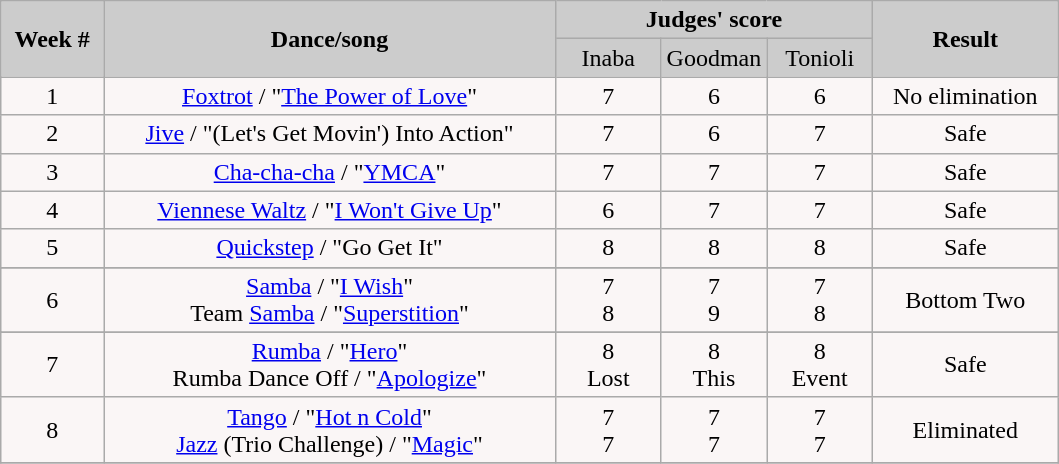<table class="wikitable">
<tr style="text-align: center; background:#ccc;">
<td rowspan="2"><strong>Week #</strong></td>
<td rowspan="2"><strong>Dance/song</strong></td>
<td colspan="3"><strong>Judges' score</strong></td>
<td rowspan="2"><strong>Result</strong></td>
</tr>
<tr style="text-align: center; background:#ccc;">
<td style="width:10%; ">Inaba</td>
<td style="width:10%; ">Goodman</td>
<td style="width:10%; ">Tonioli</td>
</tr>
<tr>
<td style="text-align: center; background:#faf6f6;">1</td>
<td style="text-align: center; background:#faf6f6;"><a href='#'>Foxtrot</a> / "<a href='#'>The Power of Love</a>"</td>
<td style="text-align: center; background:#faf6f6;">7</td>
<td style="text-align: center; background:#faf6f6;">6</td>
<td style="text-align: center; background:#faf6f6;">6</td>
<td style="text-align: center; background:#faf6f6;">No elimination</td>
</tr>
<tr>
<td style="text-align: center; background:#faf6f6;">2</td>
<td style="text-align: center; background:#faf6f6;"><a href='#'>Jive</a> / "(Let's Get Movin') Into Action"</td>
<td style="text-align: center; background:#faf6f6;">7</td>
<td style="text-align: center; background:#faf6f6;">6</td>
<td style="text-align: center; background:#faf6f6;">7</td>
<td style="text-align: center; background:#faf6f6;">Safe</td>
</tr>
<tr>
<td style="text-align: center; background:#faf6f6;">3</td>
<td style="text-align: center; background:#faf6f6;"><a href='#'>Cha-cha-cha</a> / "<a href='#'>YMCA</a>"</td>
<td style="text-align: center; background:#faf6f6;">7</td>
<td style="text-align: center; background:#faf6f6;">7</td>
<td style="text-align: center; background:#faf6f6;">7</td>
<td style="text-align: center; background:#faf6f6;">Safe</td>
</tr>
<tr>
<td style="text-align: center; background:#faf6f6;">4</td>
<td style="text-align: center; background:#faf6f6;"><a href='#'>Viennese Waltz</a> / "<a href='#'>I Won't Give Up</a>"</td>
<td style="text-align: center; background:#faf6f6;">6</td>
<td style="text-align: center; background:#faf6f6;">7</td>
<td style="text-align: center; background:#faf6f6;">7</td>
<td style="text-align: center; background:#faf6f6;">Safe</td>
</tr>
<tr>
<td style="text-align: center; background:#faf6f6;">5</td>
<td style="text-align: center; background:#faf6f6;"><a href='#'>Quickstep</a> / "Go Get It"</td>
<td style="text-align: center; background:#faf6f6;">8</td>
<td style="text-align: center; background:#faf6f6;">8</td>
<td style="text-align: center; background:#faf6f6;">8</td>
<td style="text-align: center; background:#faf6f6;">Safe</td>
</tr>
<tr style="text-align:center; background:#faf6f6;">
</tr>
<tr>
<td style="text-align: center; background:#faf6f6;">6</td>
<td style="text-align: center; background:#faf6f6;"><a href='#'>Samba</a> / "<a href='#'>I Wish</a>"<br>Team <a href='#'>Samba</a> / "<a href='#'>Superstition</a>"</td>
<td style="text-align: center; background:#faf6f6;">7<br>8</td>
<td style="text-align: center; background:#faf6f6;">7<br>9</td>
<td style="text-align: center; background:#faf6f6;">7<br>8</td>
<td style="text-align: center; background:#faf6f6;">Bottom Two</td>
</tr>
<tr style="text-align:center; background:#faf6f6;">
</tr>
<tr>
<td style="text-align: center; background:#faf6f6;">7</td>
<td style="text-align: center; background:#faf6f6;"><a href='#'>Rumba</a> / "<a href='#'>Hero</a>"<br>Rumba Dance Off / "<a href='#'>Apologize</a>"</td>
<td style="text-align: center; background:#faf6f6;">8<br>Lost</td>
<td style="text-align: center; background:#faf6f6;">8<br>This</td>
<td style="text-align: center; background:#faf6f6;">8<br>Event</td>
<td style="text-align: center; background:#faf6f6;">Safe</td>
</tr>
<tr>
<td style="text-align: center; background:#faf6f6;">8</td>
<td style="text-align: center; background:#faf6f6;"><a href='#'>Tango</a> / "<a href='#'>Hot n Cold</a>"<br><a href='#'>Jazz</a> (Trio Challenge) / "<a href='#'>Magic</a>"</td>
<td style="text-align: center; background:#faf6f6;">7<br>7</td>
<td style="text-align: center; background:#faf6f6;">7<br>7</td>
<td style="text-align: center; background:#faf6f6;">7<br>7</td>
<td style="text-align: center; background:#faf6f6;">Eliminated</td>
</tr>
<tr>
</tr>
</table>
